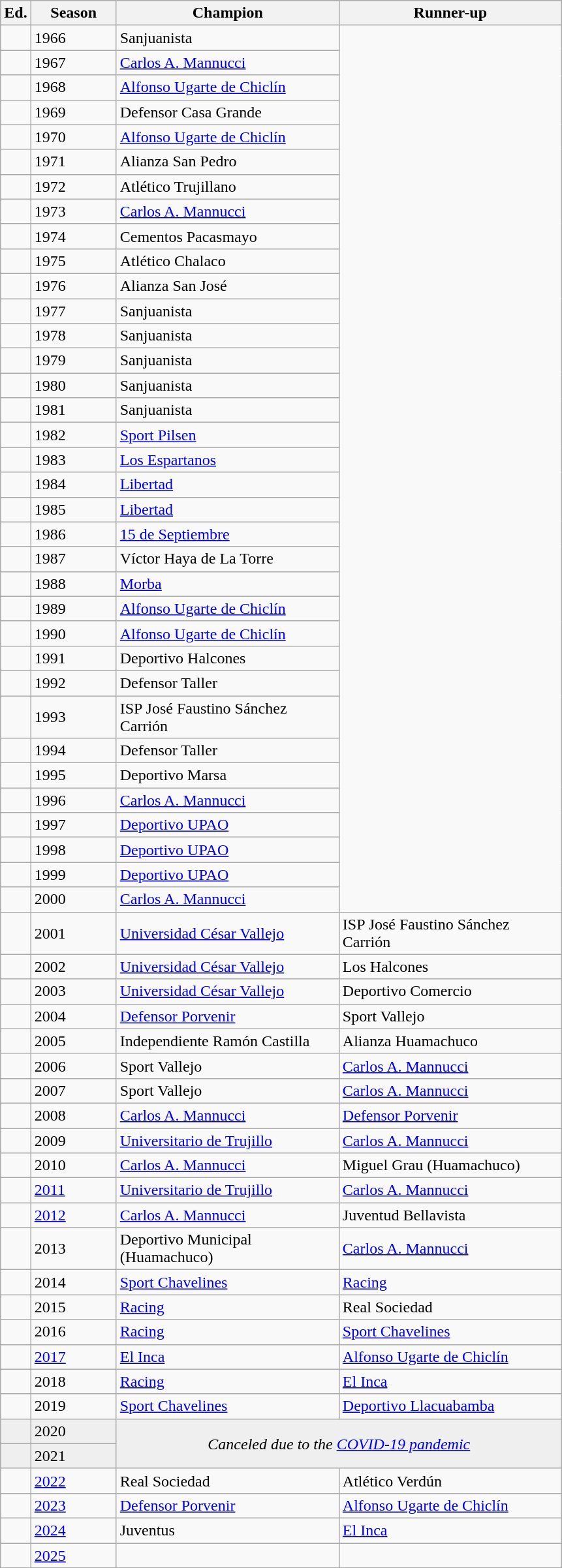<table class="wikitable sortable">
<tr>
<th width=px>Ed.</th>
<th width=80px>Season</th>
<th width=220px>Champion</th>
<th width=220px>Runner-up</th>
</tr>
<tr>
<td></td>
<td>1966</td>
<td>Sanjuanista</td>
</tr>
<tr>
<td></td>
<td>1967</td>
<td><a href='#'>Carlos A. Mannucci</a></td>
</tr>
<tr>
<td></td>
<td>1968</td>
<td><a href='#'>Alfonso Ugarte de Chiclín</a></td>
</tr>
<tr>
<td></td>
<td>1969</td>
<td>Defensor Casa Grande</td>
</tr>
<tr>
<td></td>
<td>1970</td>
<td><a href='#'>Alfonso Ugarte de Chiclín</a></td>
</tr>
<tr>
<td></td>
<td>1971</td>
<td>Alianza San Pedro</td>
</tr>
<tr>
<td></td>
<td>1972</td>
<td>Atlético Trujillano</td>
</tr>
<tr>
<td></td>
<td>1973</td>
<td><a href='#'>Carlos A. Mannucci</a></td>
</tr>
<tr>
<td></td>
<td>1974</td>
<td>Cementos Pacasmayo</td>
</tr>
<tr>
<td></td>
<td>1975</td>
<td>Atlético Chalaco</td>
</tr>
<tr>
<td></td>
<td>1976</td>
<td>Alianza San José</td>
</tr>
<tr>
<td></td>
<td>1977</td>
<td>Sanjuanista</td>
</tr>
<tr>
<td></td>
<td>1978</td>
<td>Sanjuanista</td>
</tr>
<tr>
<td></td>
<td>1979</td>
<td>Sanjuanista</td>
</tr>
<tr>
<td></td>
<td>1980</td>
<td>Sanjuanista</td>
</tr>
<tr>
<td></td>
<td>1981</td>
<td>Sanjuanista</td>
</tr>
<tr>
<td></td>
<td>1982</td>
<td><a href='#'>Sport Pilsen</a></td>
</tr>
<tr>
<td></td>
<td>1983</td>
<td><a href='#'>Los Espartanos</a></td>
</tr>
<tr>
<td></td>
<td>1984</td>
<td><a href='#'>Libertad</a></td>
</tr>
<tr>
<td></td>
<td>1985</td>
<td><a href='#'>Libertad</a></td>
</tr>
<tr>
<td></td>
<td>1986</td>
<td><a href='#'>15 de Septiembre</a></td>
</tr>
<tr>
<td></td>
<td>1987</td>
<td>Víctor Haya de La Torre</td>
</tr>
<tr>
<td></td>
<td>1988</td>
<td><a href='#'>Morba</a></td>
</tr>
<tr>
<td></td>
<td>1989</td>
<td><a href='#'>Alfonso Ugarte de Chiclín</a></td>
</tr>
<tr>
<td></td>
<td>1990</td>
<td><a href='#'>Alfonso Ugarte de Chiclín</a></td>
</tr>
<tr>
<td></td>
<td>1991</td>
<td>Deportivo Halcones</td>
</tr>
<tr>
<td></td>
<td>1992</td>
<td>Defensor Taller</td>
</tr>
<tr>
<td></td>
<td>1993</td>
<td>ISP José Faustino Sánchez Carrión</td>
</tr>
<tr>
<td></td>
<td>1994</td>
<td>Defensor Taller</td>
</tr>
<tr>
<td></td>
<td>1995</td>
<td>Deportivo Marsa</td>
</tr>
<tr>
<td></td>
<td>1996</td>
<td><a href='#'>Carlos A. Mannucci</a></td>
</tr>
<tr>
<td></td>
<td>1997</td>
<td><a href='#'>Deportivo UPAO</a></td>
</tr>
<tr>
<td></td>
<td>1998</td>
<td><a href='#'>Deportivo UPAO</a></td>
</tr>
<tr>
<td></td>
<td>1999</td>
<td><a href='#'>Deportivo UPAO</a></td>
</tr>
<tr>
<td></td>
<td>2000</td>
<td><a href='#'>Carlos A. Mannucci</a></td>
</tr>
<tr>
<td></td>
<td>2001</td>
<td><a href='#'>Universidad César Vallejo</a></td>
<td>ISP José Faustino Sánchez Carrión</td>
</tr>
<tr>
<td></td>
<td>2002</td>
<td><a href='#'>Universidad César Vallejo</a></td>
<td>Los Halcones</td>
</tr>
<tr>
<td></td>
<td>2003</td>
<td><a href='#'>Universidad César Vallejo</a></td>
<td>Deportivo Comercio</td>
</tr>
<tr>
<td></td>
<td>2004</td>
<td><a href='#'>Defensor Porvenir</a></td>
<td>Sport Vallejo</td>
</tr>
<tr>
<td></td>
<td>2005</td>
<td>Independiente Ramón Castilla</td>
<td>Alianza Huamachuco</td>
</tr>
<tr>
<td></td>
<td>2006</td>
<td>Sport Vallejo</td>
<td><a href='#'>Carlos A. Mannucci</a></td>
</tr>
<tr>
<td></td>
<td>2007</td>
<td>Sport Vallejo</td>
<td><a href='#'>Carlos A. Mannucci</a></td>
</tr>
<tr>
<td></td>
<td>2008</td>
<td><a href='#'>Carlos A. Mannucci</a></td>
<td><a href='#'>Defensor Porvenir</a></td>
</tr>
<tr>
<td></td>
<td>2009</td>
<td><a href='#'>Universitario de Trujillo</a></td>
<td><a href='#'>Carlos A. Mannucci</a></td>
</tr>
<tr>
<td></td>
<td>2010</td>
<td><a href='#'>Carlos A. Mannucci</a></td>
<td>Miguel Grau (Huamachuco)</td>
</tr>
<tr>
<td></td>
<td><a href='#'>2011</a></td>
<td><a href='#'>Universitario de Trujillo</a></td>
<td><a href='#'>Carlos A. Mannucci</a></td>
</tr>
<tr>
<td></td>
<td><a href='#'>2012</a></td>
<td><a href='#'>Carlos A. Mannucci</a></td>
<td>Juventud Bellavista</td>
</tr>
<tr>
<td></td>
<td>2013</td>
<td>Deportivo Municipal (Huamachuco)</td>
<td><a href='#'>Carlos A. Mannucci</a></td>
</tr>
<tr>
<td></td>
<td>2014</td>
<td><a href='#'>Sport Chavelines</a></td>
<td><a href='#'>Racing</a></td>
</tr>
<tr>
<td></td>
<td>2015</td>
<td><a href='#'>Racing</a></td>
<td>Real Sociedad</td>
</tr>
<tr>
<td></td>
<td>2016</td>
<td><a href='#'>Racing</a></td>
<td><a href='#'>Sport Chavelines</a></td>
</tr>
<tr>
<td></td>
<td><a href='#'>2017</a></td>
<td><a href='#'>El Inca</a></td>
<td><a href='#'>Alfonso Ugarte de Chiclín</a></td>
</tr>
<tr>
<td></td>
<td>2018</td>
<td><a href='#'>Racing</a></td>
<td><a href='#'>El Inca</a></td>
</tr>
<tr>
<td></td>
<td>2019</td>
<td><a href='#'>Sport Chavelines</a></td>
<td><a href='#'>Deportivo Llacuabamba</a></td>
</tr>
<tr bgcolor=#efefef>
<td></td>
<td>2020</td>
<td rowspan=2 colspan="2" align=center><em>Canceled due to the <a href='#'>COVID-19 pandemic</a></em></td>
</tr>
<tr bgcolor=#efefef>
<td></td>
<td>2021</td>
</tr>
<tr>
<td></td>
<td><a href='#'>2022</a></td>
<td>Real Sociedad</td>
<td>Atlético Verdún</td>
</tr>
<tr>
<td></td>
<td><a href='#'>2023</a></td>
<td><a href='#'>Defensor Porvenir</a></td>
<td><a href='#'>Alfonso Ugarte de Chiclín</a></td>
</tr>
<tr>
<td></td>
<td><a href='#'>2024</a></td>
<td>Juventus</td>
<td><a href='#'>El Inca</a></td>
</tr>
<tr>
<td></td>
<td><a href='#'>2025</a></td>
<td></td>
<td></td>
</tr>
<tr>
</tr>
</table>
